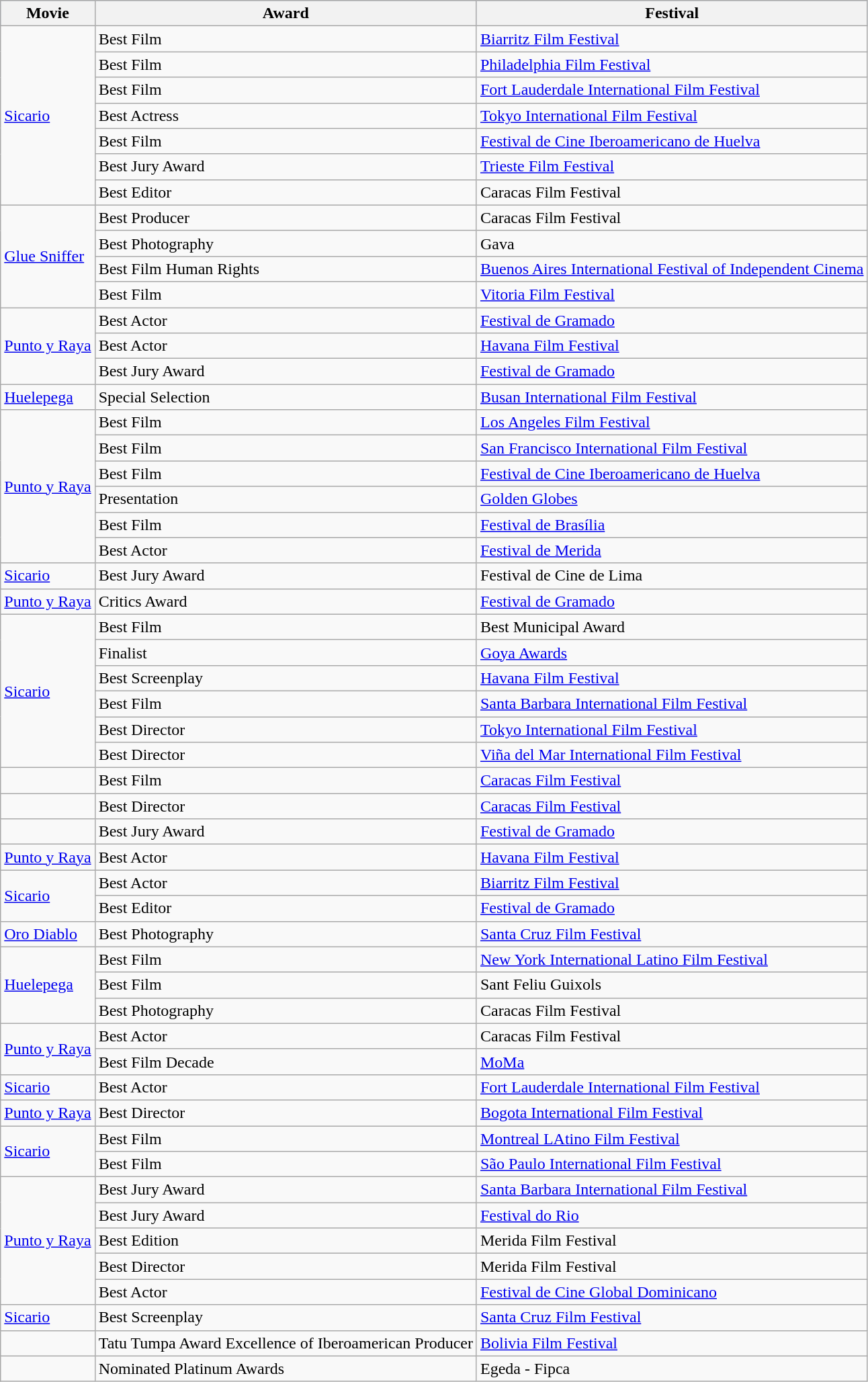<table class="wikitable sortable">
<tr style="background:#b0c4de; text-align:center;">
<th>Movie</th>
<th>Award</th>
<th>Festival</th>
</tr>
<tr>
<td rowspan="7"><a href='#'>Sicario</a></td>
<td>Best Film</td>
<td><a href='#'>Biarritz Film Festival</a></td>
</tr>
<tr>
<td>Best Film</td>
<td><a href='#'>Philadelphia Film Festival</a></td>
</tr>
<tr>
<td>Best Film</td>
<td><a href='#'>Fort Lauderdale International Film Festival</a></td>
</tr>
<tr>
<td>Best Actress</td>
<td><a href='#'>Tokyo International Film Festival</a></td>
</tr>
<tr>
<td>Best Film</td>
<td><a href='#'>Festival de Cine Iberoamericano de Huelva</a></td>
</tr>
<tr>
<td>Best Jury Award</td>
<td><a href='#'>Trieste Film Festival</a></td>
</tr>
<tr>
<td>Best Editor</td>
<td>Caracas Film Festival</td>
</tr>
<tr>
<td rowspan="4"><a href='#'>Glue Sniffer</a></td>
<td>Best Producer</td>
<td>Caracas Film Festival</td>
</tr>
<tr>
<td>Best Photography</td>
<td>Gava</td>
</tr>
<tr>
<td>Best Film Human Rights</td>
<td><a href='#'>Buenos Aires International Festival of Independent Cinema</a></td>
</tr>
<tr>
<td>Best Film</td>
<td><a href='#'>Vitoria Film Festival</a></td>
</tr>
<tr>
<td rowspan="3"><a href='#'>Punto y Raya</a></td>
<td>Best Actor</td>
<td><a href='#'>Festival de Gramado</a></td>
</tr>
<tr>
<td>Best Actor</td>
<td><a href='#'>Havana Film Festival</a></td>
</tr>
<tr>
<td>Best Jury Award</td>
<td><a href='#'>Festival de Gramado</a></td>
</tr>
<tr>
<td><a href='#'>Huelepega</a></td>
<td>Special Selection</td>
<td><a href='#'>Busan International Film Festival</a></td>
</tr>
<tr>
<td rowspan="6"><a href='#'>Punto y Raya</a></td>
<td>Best Film</td>
<td><a href='#'>Los Angeles Film Festival</a></td>
</tr>
<tr>
<td>Best Film</td>
<td><a href='#'>San Francisco International Film Festival</a></td>
</tr>
<tr>
<td>Best Film</td>
<td><a href='#'>Festival de Cine Iberoamericano de Huelva</a></td>
</tr>
<tr>
<td>Presentation</td>
<td><a href='#'>Golden Globes</a></td>
</tr>
<tr>
<td>Best Film</td>
<td><a href='#'>Festival de Brasília</a></td>
</tr>
<tr>
<td>Best Actor</td>
<td><a href='#'>Festival de Merida</a></td>
</tr>
<tr>
<td><a href='#'>Sicario</a></td>
<td>Best Jury Award</td>
<td>Festival de Cine de Lima</td>
</tr>
<tr>
<td><a href='#'>Punto y Raya</a></td>
<td>Critics Award</td>
<td><a href='#'>Festival de Gramado</a></td>
</tr>
<tr>
<td rowspan="6"><a href='#'>Sicario</a></td>
<td>Best Film</td>
<td>Best Municipal Award</td>
</tr>
<tr>
<td>Finalist</td>
<td><a href='#'>Goya Awards</a></td>
</tr>
<tr>
<td>Best Screenplay</td>
<td><a href='#'>Havana Film Festival</a></td>
</tr>
<tr>
<td>Best Film</td>
<td><a href='#'>Santa Barbara International Film Festival</a></td>
</tr>
<tr>
<td>Best Director</td>
<td><a href='#'>Tokyo International Film Festival</a></td>
</tr>
<tr>
<td>Best Director</td>
<td><a href='#'>Viña del Mar International Film Festival</a></td>
</tr>
<tr>
<td></td>
<td>Best Film</td>
<td><a href='#'>Caracas Film Festival</a></td>
</tr>
<tr>
<td></td>
<td>Best Director</td>
<td><a href='#'>Caracas Film Festival</a></td>
</tr>
<tr>
<td></td>
<td>Best Jury Award</td>
<td><a href='#'>Festival de Gramado</a></td>
</tr>
<tr>
<td><a href='#'>Punto y Raya</a></td>
<td>Best Actor</td>
<td><a href='#'>Havana Film Festival</a></td>
</tr>
<tr>
<td rowspan="2"><a href='#'>Sicario</a></td>
<td>Best Actor</td>
<td><a href='#'>Biarritz Film Festival</a></td>
</tr>
<tr>
<td>Best Editor</td>
<td><a href='#'>Festival de Gramado</a></td>
</tr>
<tr>
<td><a href='#'>Oro Diablo</a></td>
<td>Best Photography</td>
<td><a href='#'>Santa Cruz Film Festival</a></td>
</tr>
<tr>
<td rowspan="3"><a href='#'>Huelepega</a></td>
<td>Best Film</td>
<td><a href='#'>New York International Latino Film Festival</a></td>
</tr>
<tr>
<td>Best Film</td>
<td>Sant Feliu Guixols</td>
</tr>
<tr>
<td>Best Photography</td>
<td>Caracas Film Festival</td>
</tr>
<tr>
<td rowspan="2"><a href='#'>Punto y Raya</a></td>
<td>Best Actor</td>
<td>Caracas Film Festival</td>
</tr>
<tr>
<td>Best Film Decade</td>
<td><a href='#'>MoMa</a></td>
</tr>
<tr>
<td><a href='#'>Sicario</a></td>
<td>Best Actor</td>
<td><a href='#'>Fort Lauderdale International Film Festival</a></td>
</tr>
<tr>
<td><a href='#'>Punto y Raya</a></td>
<td>Best Director</td>
<td><a href='#'>Bogota International Film Festival</a></td>
</tr>
<tr>
<td rowspan="2"><a href='#'>Sicario</a></td>
<td>Best Film</td>
<td><a href='#'>Montreal LAtino Film Festival</a></td>
</tr>
<tr>
<td>Best Film</td>
<td><a href='#'>São Paulo International Film Festival</a></td>
</tr>
<tr>
<td rowspan="5"><a href='#'>Punto y Raya</a></td>
<td>Best Jury Award</td>
<td><a href='#'>Santa Barbara International Film Festival</a></td>
</tr>
<tr>
<td>Best Jury Award</td>
<td><a href='#'>Festival do Rio</a></td>
</tr>
<tr>
<td>Best Edition</td>
<td>Merida Film Festival</td>
</tr>
<tr>
<td>Best Director</td>
<td>Merida Film Festival</td>
</tr>
<tr>
<td>Best Actor</td>
<td><a href='#'>Festival de Cine Global Dominicano</a></td>
</tr>
<tr>
<td><a href='#'>Sicario</a></td>
<td>Best Screenplay</td>
<td><a href='#'>Santa Cruz Film Festival</a></td>
</tr>
<tr>
<td></td>
<td>Tatu Tumpa Award Excellence of Iberoamerican Producer</td>
<td><a href='#'>Bolivia Film Festival</a></td>
</tr>
<tr>
<td></td>
<td>Nominated Platinum Awards</td>
<td>Egeda - Fipca</td>
</tr>
</table>
